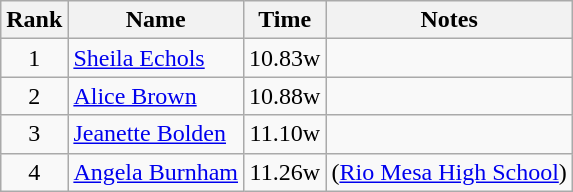<table class="wikitable sortable" style="text-align:center">
<tr>
<th>Rank</th>
<th>Name</th>
<th>Time</th>
<th>Notes</th>
</tr>
<tr>
<td>1</td>
<td align=left><a href='#'>Sheila Echols</a></td>
<td>10.83w</td>
<td></td>
</tr>
<tr>
<td>2</td>
<td align=left><a href='#'>Alice Brown</a></td>
<td>10.88w</td>
<td></td>
</tr>
<tr>
<td>3</td>
<td align=left><a href='#'>Jeanette Bolden</a></td>
<td>11.10w</td>
<td></td>
</tr>
<tr>
<td>4</td>
<td align=left><a href='#'>Angela Burnham</a></td>
<td>11.26w</td>
<td>(<a href='#'>Rio Mesa High School</a>)</td>
</tr>
</table>
